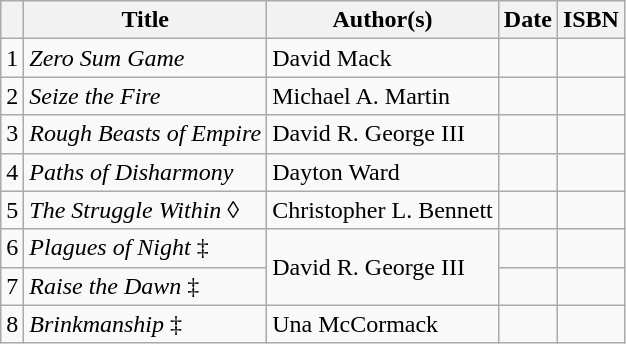<table class="wikitable">
<tr>
<th></th>
<th>Title</th>
<th>Author(s)</th>
<th>Date</th>
<th>ISBN</th>
</tr>
<tr>
<td>1</td>
<td><em>Zero Sum Game</em></td>
<td>David Mack</td>
<td></td>
<td></td>
</tr>
<tr>
<td>2</td>
<td><em>Seize the Fire</em></td>
<td>Michael A. Martin</td>
<td></td>
<td></td>
</tr>
<tr>
<td>3</td>
<td><em>Rough Beasts of Empire</em></td>
<td>David R. George III</td>
<td></td>
<td></td>
</tr>
<tr>
<td>4</td>
<td><em>Paths of Disharmony</em></td>
<td>Dayton Ward</td>
<td></td>
<td></td>
</tr>
<tr>
<td>5</td>
<td><em>The Struggle Within</em> ◊</td>
<td>Christopher L. Bennett</td>
<td></td>
<td></td>
</tr>
<tr>
<td>6</td>
<td><em>Plagues of Night</em> ‡</td>
<td rowspan="2">David R. George III</td>
<td></td>
<td></td>
</tr>
<tr>
<td>7</td>
<td><em>Raise the Dawn</em> ‡</td>
<td></td>
<td></td>
</tr>
<tr>
<td>8</td>
<td><em>Brinkmanship</em> ‡</td>
<td>Una McCormack</td>
<td></td>
<td></td>
</tr>
</table>
